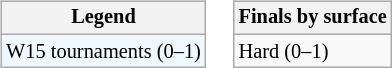<table>
<tr valign=top>
<td><br><table class=wikitable style="font-size:85%">
<tr>
<th>Legend</th>
</tr>
<tr style="background:#f0f8ff;">
<td>W15 tournaments (0–1)</td>
</tr>
</table>
</td>
<td><br><table class="wikitable" style="font-size:85%;">
<tr>
<th>Finals by surface</th>
</tr>
<tr>
<td>Hard (0–1)</td>
</tr>
</table>
</td>
</tr>
</table>
